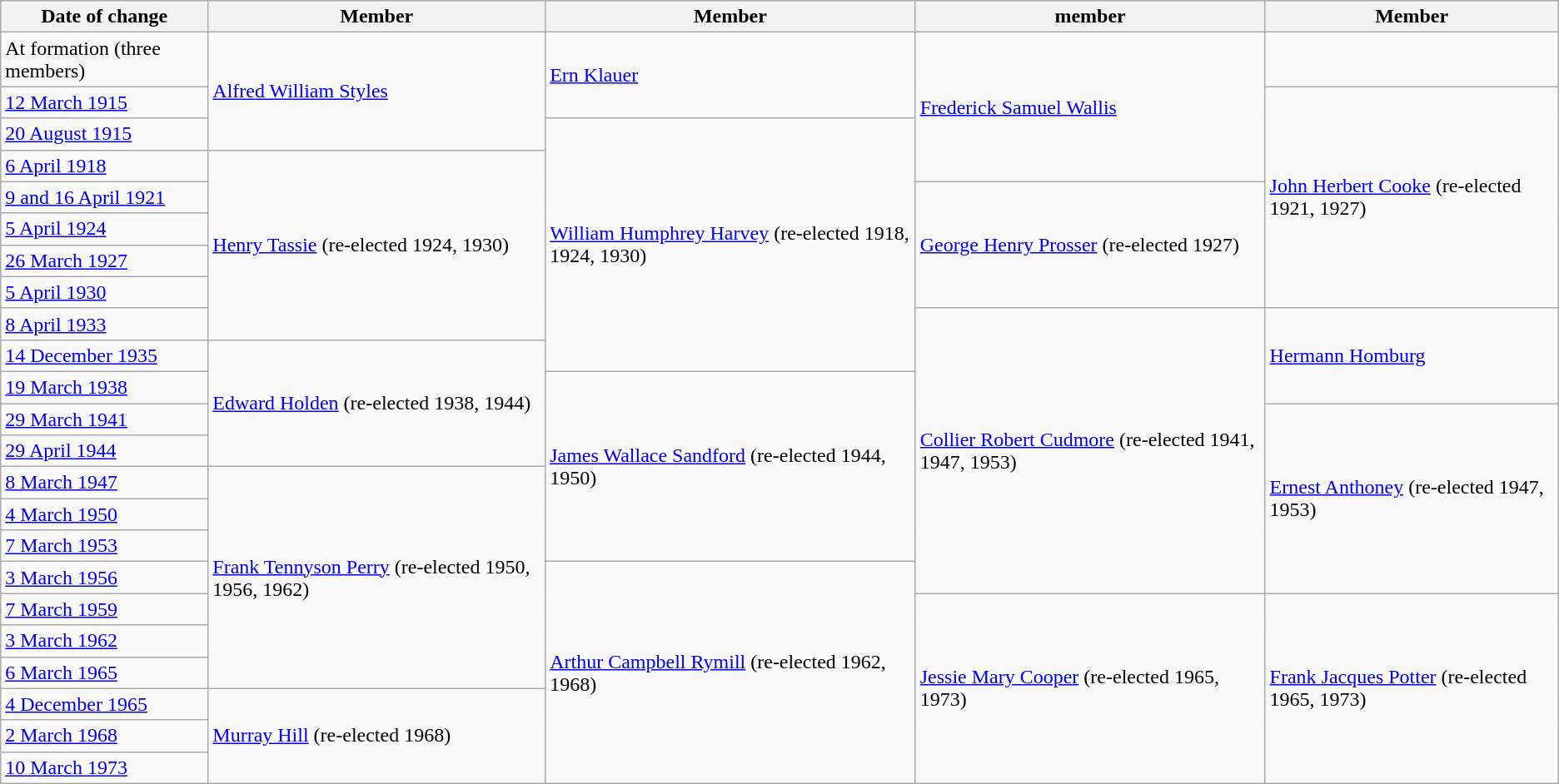<table class="wikitable">
<tr>
<th>Date of change</th>
<th>Member</th>
<th>Member</th>
<th>member</th>
<th>Member</th>
</tr>
<tr>
<td>At formation (three members)</td>
<td rowspan=3><a href='#'>Alfred William Styles</a></td>
<td rowspan=2><a href='#'>Ern Klauer</a></td>
<td rowspan=4><a href='#'>Frederick Samuel Wallis</a></td>
</tr>
<tr>
<td><a href='#'>12 March 1915</a></td>
<td rowspan=7><a href='#'>John Herbert Cooke</a> (re-elected 1921, 1927)</td>
</tr>
<tr>
<td><a href='#'>20 August 1915</a></td>
<td rowspan=8><a href='#'>William Humphrey Harvey</a> (re-elected 1918, 1924, 1930)</td>
</tr>
<tr>
<td><a href='#'>6 April 1918</a></td>
<td rowspan=6><a href='#'>Henry Tassie</a> (re-elected 1924, 1930)</td>
</tr>
<tr>
<td><a href='#'>9 and 16 April 1921</a></td>
<td rowspan=4><a href='#'>George Henry Prosser</a> (re-elected 1927)</td>
</tr>
<tr>
<td><a href='#'>5 April 1924</a></td>
</tr>
<tr>
<td><a href='#'>26 March 1927</a></td>
</tr>
<tr>
<td><a href='#'>5 April 1930</a></td>
</tr>
<tr>
<td><a href='#'>8 April 1933</a></td>
<td rowspan=9><a href='#'>Collier Robert Cudmore</a> (re-elected 1941, 1947, 1953)</td>
<td rowspan=3><a href='#'>Hermann Homburg</a></td>
</tr>
<tr>
<td><a href='#'>14 December 1935</a></td>
<td rowspan=4><a href='#'>Edward Holden</a> (re-elected 1938, 1944)</td>
</tr>
<tr>
<td><a href='#'>19 March 1938</a></td>
<td rowspan=6><a href='#'>James Wallace Sandford</a> (re-elected 1944, 1950)</td>
</tr>
<tr>
<td><a href='#'>29 March 1941</a></td>
<td rowspan=6><a href='#'>Ernest Anthoney</a> (re-elected 1947, 1953)</td>
</tr>
<tr>
<td><a href='#'>29 April 1944</a></td>
</tr>
<tr>
<td><a href='#'>8 March 1947</a></td>
<td rowspan=7><a href='#'>Frank Tennyson Perry</a> (re-elected 1950, 1956, 1962)</td>
</tr>
<tr>
<td><a href='#'>4 March 1950</a></td>
</tr>
<tr>
<td><a href='#'>7 March 1953</a></td>
</tr>
<tr>
<td><a href='#'>3 March 1956</a></td>
<td rowspan=7><a href='#'>Arthur Campbell Rymill</a> (re-elected 1962, 1968)</td>
</tr>
<tr>
<td><a href='#'>7 March 1959</a></td>
<td rowspan=6><a href='#'>Jessie Mary Cooper</a> (re-elected 1965, 1973)</td>
<td rowspan=6><a href='#'>Frank Jacques Potter</a> (re-elected 1965, 1973)</td>
</tr>
<tr>
<td><a href='#'>3 March 1962</a></td>
</tr>
<tr>
<td><a href='#'>6 March 1965</a></td>
</tr>
<tr>
<td><a href='#'>4 December 1965</a></td>
<td rowspan=3><a href='#'>Murray Hill</a> (re-elected 1968)</td>
</tr>
<tr>
<td><a href='#'>2 March 1968</a></td>
</tr>
<tr>
<td><a href='#'>10 March 1973</a></td>
</tr>
</table>
